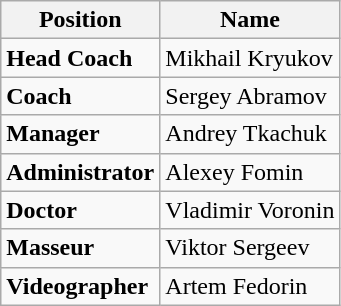<table class="wikitable">
<tr>
<th>Position</th>
<th>Name</th>
</tr>
<tr>
<td><strong>Head Coach</strong></td>
<td> Mikhail Kryukov</td>
</tr>
<tr>
<td><strong>Coach</strong></td>
<td> Sergey Abramov</td>
</tr>
<tr>
<td><strong>Manager</strong></td>
<td> Andrey Tkachuk</td>
</tr>
<tr>
<td><strong>Administrator</strong></td>
<td> Alexey Fomin</td>
</tr>
<tr>
<td><strong>Doctor</strong></td>
<td> Vladimir Voronin</td>
</tr>
<tr>
<td><strong>Masseur</strong></td>
<td> Viktor Sergeev</td>
</tr>
<tr>
<td><strong>Videographer</strong></td>
<td> Artem Fedorin</td>
</tr>
</table>
